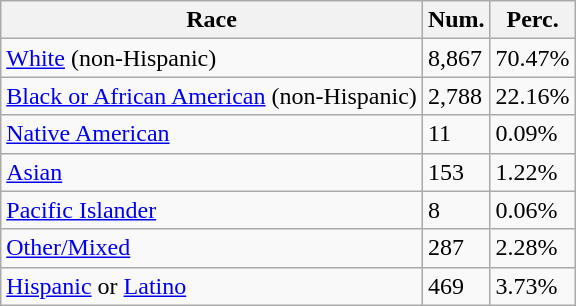<table class="wikitable">
<tr>
<th>Race</th>
<th>Num.</th>
<th>Perc.</th>
</tr>
<tr>
<td><a href='#'>White</a> (non-Hispanic)</td>
<td>8,867</td>
<td>70.47%</td>
</tr>
<tr>
<td><a href='#'>Black or African American</a> (non-Hispanic)</td>
<td>2,788</td>
<td>22.16%</td>
</tr>
<tr>
<td><a href='#'>Native American</a></td>
<td>11</td>
<td>0.09%</td>
</tr>
<tr>
<td><a href='#'>Asian</a></td>
<td>153</td>
<td>1.22%</td>
</tr>
<tr>
<td><a href='#'>Pacific Islander</a></td>
<td>8</td>
<td>0.06%</td>
</tr>
<tr>
<td><a href='#'>Other/Mixed</a></td>
<td>287</td>
<td>2.28%</td>
</tr>
<tr>
<td><a href='#'>Hispanic</a> or <a href='#'>Latino</a></td>
<td>469</td>
<td>3.73%</td>
</tr>
</table>
